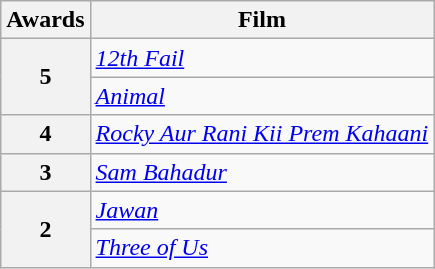<table class="wikitable" style="display:inline-table;">
<tr>
<th>Awards</th>
<th>Film</th>
</tr>
<tr>
<th rowspan="2">5</th>
<td><em><a href='#'>12th Fail</a></em></td>
</tr>
<tr>
<td><em><a href='#'>Animal</a></em></td>
</tr>
<tr>
<th>4</th>
<td><em><a href='#'>Rocky Aur Rani Kii Prem Kahaani</a></em></td>
</tr>
<tr>
<th>3</th>
<td><em><a href='#'>Sam Bahadur</a></em></td>
</tr>
<tr>
<th rowspan=2>2</th>
<td><em><a href='#'>Jawan</a></em></td>
</tr>
<tr>
<td><em><a href='#'>Three of Us</a></em></td>
</tr>
</table>
